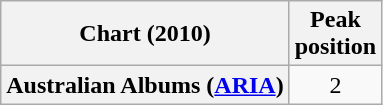<table class="wikitable sortable plainrowheaders" style="text-align:center">
<tr>
<th scope="col">Chart (2010)</th>
<th scope="col">Peak<br>position</th>
</tr>
<tr>
<th scope="row">Australian Albums (<a href='#'>ARIA</a>)</th>
<td>2</td>
</tr>
</table>
